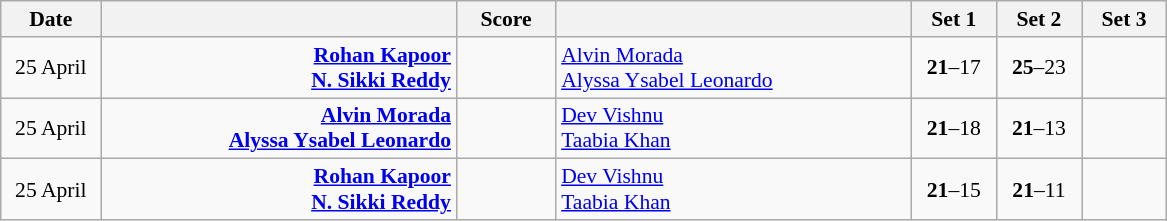<table class="wikitable" style="text-align: center; font-size:90%">
<tr>
<th width="60">Date</th>
<th align="right" width="230"></th>
<th width="60">Score</th>
<th align="left" width="230"></th>
<th width="50">Set 1</th>
<th width="50">Set 2</th>
<th width="50">Set 3</th>
</tr>
<tr>
<td>25 April<br></td>
<td align="right"><strong><a href='#'>Rohan Kapoor</a> <br><a href='#'>N. Sikki Reddy</a> </strong></td>
<td align="center"></td>
<td align="left"> <a href='#'>Alvin Morada</a><br> <a href='#'>Alyssa Ysabel Leonardo</a></td>
<td><strong>21</strong>–17</td>
<td><strong>25</strong>–23</td>
<td></td>
</tr>
<tr>
<td>25 April<br></td>
<td align="right"><strong><a href='#'>Alvin Morada</a> <br><a href='#'>Alyssa Ysabel Leonardo</a> </strong></td>
<td align="center"></td>
<td align="left"> <a href='#'>Dev Vishnu</a><br> <a href='#'>Taabia Khan</a></td>
<td><strong>21</strong>–18</td>
<td><strong>21</strong>–13</td>
<td></td>
</tr>
<tr>
<td>25 April<br></td>
<td align="right"><strong><a href='#'>Rohan Kapoor</a> <br><a href='#'>N. Sikki Reddy</a> </strong></td>
<td align="center"></td>
<td align="left"> <a href='#'>Dev Vishnu</a><br> <a href='#'>Taabia Khan</a></td>
<td><strong>21</strong>–15</td>
<td><strong>21</strong>–11</td>
<td></td>
</tr>
</table>
